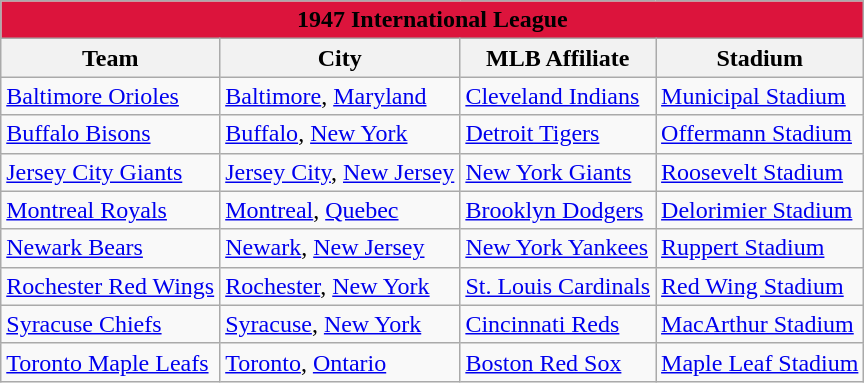<table class="wikitable" style="width:auto">
<tr>
<td bgcolor="#DC143C" align="center" colspan="7"><strong><span>1947 International League</span></strong></td>
</tr>
<tr>
<th>Team</th>
<th>City</th>
<th>MLB Affiliate</th>
<th>Stadium</th>
</tr>
<tr>
<td><a href='#'>Baltimore Orioles</a></td>
<td><a href='#'>Baltimore</a>, <a href='#'>Maryland</a></td>
<td><a href='#'>Cleveland Indians</a></td>
<td><a href='#'>Municipal Stadium</a></td>
</tr>
<tr>
<td><a href='#'>Buffalo Bisons</a></td>
<td><a href='#'>Buffalo</a>, <a href='#'>New York</a></td>
<td><a href='#'>Detroit Tigers</a></td>
<td><a href='#'>Offermann Stadium</a></td>
</tr>
<tr>
<td><a href='#'>Jersey City Giants</a></td>
<td><a href='#'>Jersey City</a>, <a href='#'>New Jersey</a></td>
<td><a href='#'>New York Giants</a></td>
<td><a href='#'>Roosevelt Stadium</a></td>
</tr>
<tr>
<td><a href='#'>Montreal Royals</a></td>
<td><a href='#'>Montreal</a>, <a href='#'>Quebec</a></td>
<td><a href='#'>Brooklyn Dodgers</a></td>
<td><a href='#'>Delorimier Stadium</a></td>
</tr>
<tr>
<td><a href='#'>Newark Bears</a></td>
<td><a href='#'>Newark</a>, <a href='#'>New Jersey</a></td>
<td><a href='#'>New York Yankees</a></td>
<td><a href='#'>Ruppert Stadium</a></td>
</tr>
<tr>
<td><a href='#'>Rochester Red Wings</a></td>
<td><a href='#'>Rochester</a>, <a href='#'>New York</a></td>
<td><a href='#'>St. Louis Cardinals</a></td>
<td><a href='#'>Red Wing Stadium</a></td>
</tr>
<tr>
<td><a href='#'>Syracuse Chiefs</a></td>
<td><a href='#'>Syracuse</a>, <a href='#'>New York</a></td>
<td><a href='#'>Cincinnati Reds</a></td>
<td><a href='#'>MacArthur Stadium</a></td>
</tr>
<tr>
<td><a href='#'>Toronto Maple Leafs</a></td>
<td><a href='#'>Toronto</a>, <a href='#'>Ontario</a></td>
<td><a href='#'>Boston Red Sox</a></td>
<td><a href='#'>Maple Leaf Stadium</a></td>
</tr>
</table>
